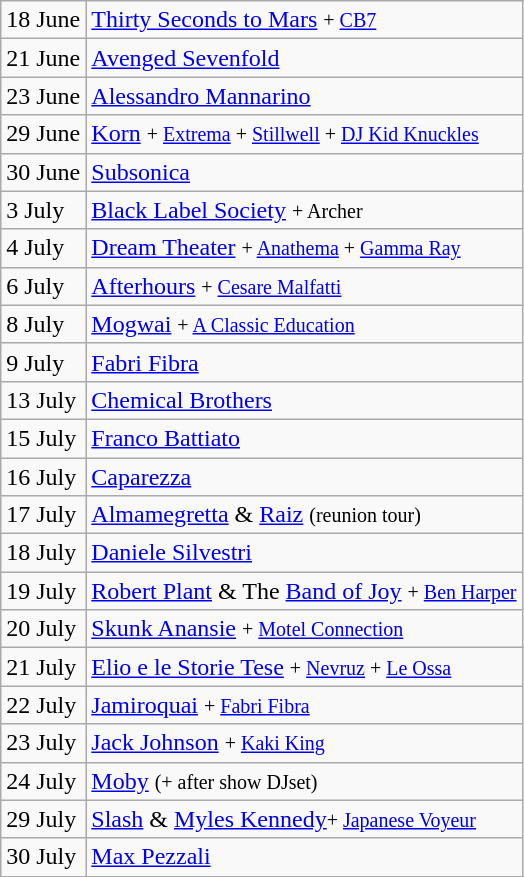<table class="wikitable">
<tr>
<td>18 June</td>
<td><a href='#'>Thirty Seconds to Mars</a> <small>+ <a href='#'>CB7</a></small></td>
</tr>
<tr>
<td>21 June</td>
<td><a href='#'>Avenged Sevenfold</a></td>
</tr>
<tr>
<td>23 June</td>
<td><a href='#'>Alessandro Mannarino</a></td>
</tr>
<tr>
<td>29 June</td>
<td><a href='#'>Korn</a> <small>+ <a href='#'>Extrema</a> + <a href='#'>Stillwell</a> + <a href='#'>DJ Kid Knuckles</a></small></td>
</tr>
<tr>
<td>30 June</td>
<td><a href='#'>Subsonica</a></td>
</tr>
<tr>
<td>3 July</td>
<td><a href='#'>Black Label Society</a> <small>+ Archer</small></td>
</tr>
<tr>
<td>4 July</td>
<td><a href='#'>Dream Theater</a> <small>+ <a href='#'>Anathema</a> + <a href='#'>Gamma Ray</a></small></td>
</tr>
<tr>
<td>6 July</td>
<td><a href='#'>Afterhours</a> <small>+ <a href='#'>Cesare Malfatti</a></small></td>
</tr>
<tr>
<td>8 July</td>
<td><a href='#'>Mogwai</a> <small>+ <a href='#'>A Classic Education</a></small></td>
</tr>
<tr>
<td>9 July</td>
<td><a href='#'>Fabri Fibra</a></td>
</tr>
<tr>
<td>13 July</td>
<td><a href='#'>Chemical Brothers</a></td>
</tr>
<tr>
<td>15 July</td>
<td><a href='#'>Franco Battiato</a></td>
</tr>
<tr>
<td>16 July</td>
<td><a href='#'>Caparezza</a></td>
</tr>
<tr>
<td>17 July</td>
<td><a href='#'>Almamegretta</a> & <a href='#'>Raiz</a> <small>(reunion tour)</small></td>
</tr>
<tr>
<td>18 July</td>
<td><a href='#'>Daniele Silvestri</a></td>
</tr>
<tr>
<td>19 July</td>
<td><a href='#'>Robert Plant</a> & The <a href='#'>Band of Joy</a> <small>+ <a href='#'>Ben Harper</a></small></td>
</tr>
<tr>
<td>20 July</td>
<td><a href='#'>Skunk Anansie</a> <small>+ <a href='#'>Motel Connection</a></small></td>
</tr>
<tr>
<td>21 July</td>
<td><a href='#'>Elio e le Storie Tese</a> <small>+ <a href='#'>Nevruz</a> + <a href='#'>Le Ossa</a></small></td>
</tr>
<tr>
<td>22 July</td>
<td><a href='#'>Jamiroquai</a> <small>+ <a href='#'>Fabri Fibra</a></small></td>
</tr>
<tr>
<td>23 July</td>
<td><a href='#'>Jack Johnson</a> <small>+ <a href='#'>Kaki King</a></small></td>
</tr>
<tr>
<td>24 July</td>
<td><a href='#'>Moby</a> <small>(+ after show DJset)</small></td>
</tr>
<tr>
<td>29 July</td>
<td><a href='#'>Slash</a> & <a href='#'>Myles Kennedy</a><small>+ <a href='#'>Japanese Voyeur</a></small></td>
</tr>
<tr>
<td>30 July</td>
<td><a href='#'>Max Pezzali</a></td>
</tr>
</table>
